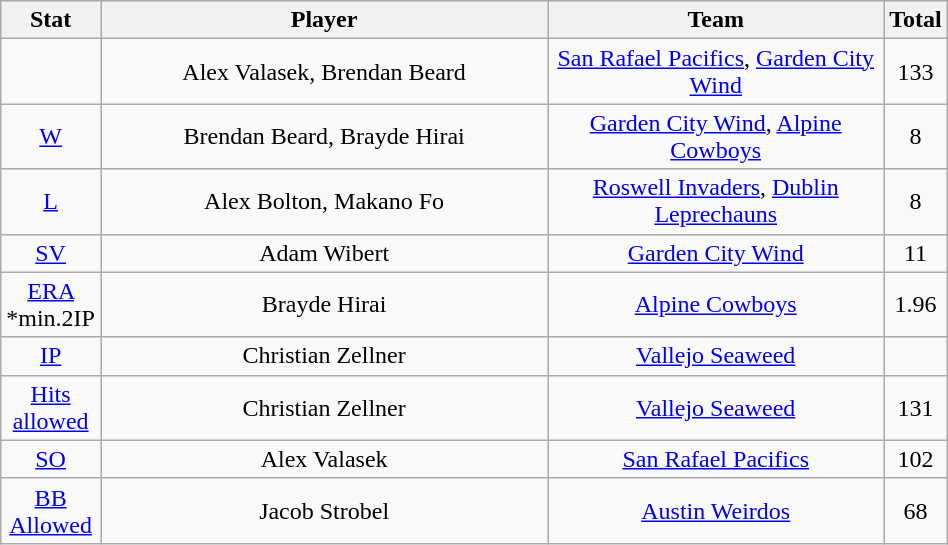<table class="wikitable"  style="width:50%; text-align:center;">
<tr>
<th style="width:5%;">Stat</th>
<th style="width:55%;">Player</th>
<th style="width:55%;">Team</th>
<th style="width:5%;">Total</th>
</tr>
<tr>
<td></td>
<td>Alex Valasek, Brendan Beard</td>
<td><a href='#'>San Rafael Pacifics</a>, <a href='#'>Garden City Wind</a></td>
<td>133</td>
</tr>
<tr>
<td><a href='#'>W</a></td>
<td>Brendan Beard, Brayde Hirai</td>
<td><a href='#'>Garden City Wind</a>, <a href='#'>Alpine Cowboys</a></td>
<td>8</td>
</tr>
<tr>
<td><a href='#'>L</a></td>
<td>Alex Bolton, Makano Fo</td>
<td><a href='#'>Roswell Invaders</a>, <a href='#'>Dublin Leprechauns</a></td>
<td>8</td>
</tr>
<tr>
<td><a href='#'>SV</a></td>
<td>Adam Wibert</td>
<td><a href='#'>Garden City Wind</a></td>
<td>11</td>
</tr>
<tr>
<td><a href='#'>ERA</a> *min.2IP</td>
<td>Brayde Hirai</td>
<td><a href='#'>Alpine Cowboys</a></td>
<td>1.96</td>
</tr>
<tr>
<td><a href='#'>IP</a></td>
<td>Christian Zellner</td>
<td><a href='#'>Vallejo Seaweed</a></td>
<td></td>
</tr>
<tr>
<td><a href='#'>Hits allowed</a></td>
<td>Christian Zellner</td>
<td><a href='#'>Vallejo Seaweed</a></td>
<td>131</td>
</tr>
<tr>
<td><a href='#'>SO</a></td>
<td>Alex Valasek</td>
<td><a href='#'>San Rafael Pacifics</a></td>
<td>102</td>
</tr>
<tr>
<td><a href='#'>BB Allowed</a></td>
<td>Jacob Strobel</td>
<td><a href='#'>Austin Weirdos</a></td>
<td>68</td>
</tr>
</table>
